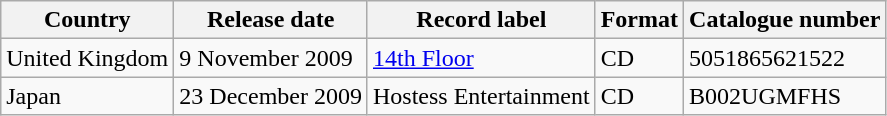<table class="wikitable">
<tr>
<th>Country</th>
<th>Release date</th>
<th>Record label</th>
<th>Format</th>
<th>Catalogue number</th>
</tr>
<tr>
<td>United Kingdom</td>
<td>9 November 2009</td>
<td><a href='#'>14th Floor</a></td>
<td>CD</td>
<td>5051865621522</td>
</tr>
<tr>
<td>Japan</td>
<td>23 December 2009</td>
<td>Hostess Entertainment</td>
<td>CD</td>
<td>B002UGMFHS</td>
</tr>
</table>
